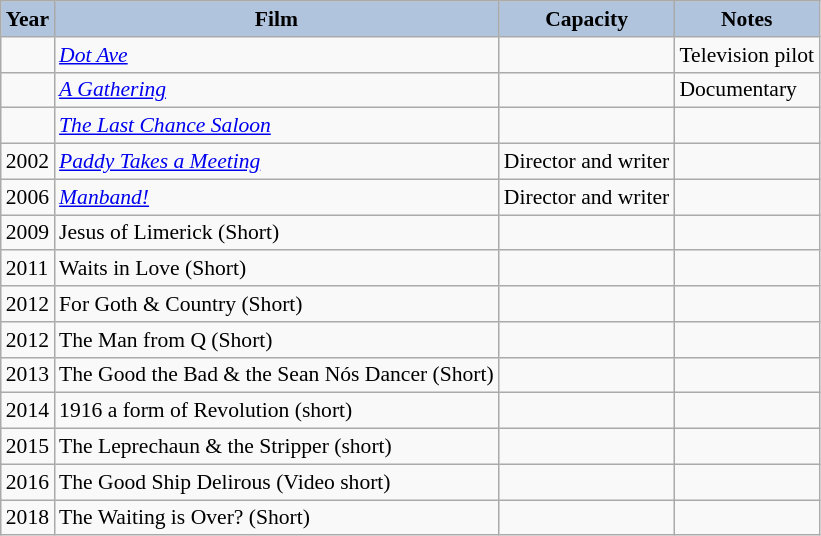<table class="wikitable" style="font-size:90%;">
<tr>
<th style="background:#B0C4DE;">Year</th>
<th style="background:#B0C4DE;">Film</th>
<th style="background:#B0C4DE;">Capacity</th>
<th style="background:#B0C4DE;">Notes</th>
</tr>
<tr>
<td></td>
<td><em><a href='#'>Dot Ave</a></em></td>
<td></td>
<td>Television pilot</td>
</tr>
<tr>
<td></td>
<td><em><a href='#'>A Gathering</a></em></td>
<td></td>
<td>Documentary</td>
</tr>
<tr>
<td></td>
<td><em><a href='#'>The Last Chance Saloon</a></em></td>
<td></td>
<td></td>
</tr>
<tr>
<td>2002</td>
<td><em><a href='#'>Paddy Takes a Meeting</a></em></td>
<td>Director and writer</td>
<td></td>
</tr>
<tr>
<td>2006</td>
<td><em><a href='#'>Manband!</a></em></td>
<td>Director and writer</td>
<td></td>
</tr>
<tr>
<td>2009</td>
<td>Jesus of Limerick (Short)</td>
<td></td>
<td></td>
</tr>
<tr>
<td>2011</td>
<td>Waits in Love (Short)</td>
<td></td>
<td></td>
</tr>
<tr>
<td>2012</td>
<td>For Goth & Country (Short)</td>
<td></td>
<td></td>
</tr>
<tr>
<td>2012</td>
<td>The Man from Q (Short)</td>
<td></td>
<td></td>
</tr>
<tr>
<td>2013</td>
<td>The Good the Bad & the Sean Nós Dancer (Short)</td>
<td></td>
<td></td>
</tr>
<tr>
<td>2014</td>
<td>1916 a form of Revolution (short)</td>
<td></td>
<td></td>
</tr>
<tr>
<td>2015</td>
<td>The Leprechaun & the Stripper (short)</td>
<td></td>
<td></td>
</tr>
<tr>
<td>2016</td>
<td>The Good Ship Delirous (Video short)</td>
<td></td>
<td></td>
</tr>
<tr>
<td>2018</td>
<td>The Waiting is Over? (Short)</td>
<td></td>
<td></td>
</tr>
</table>
